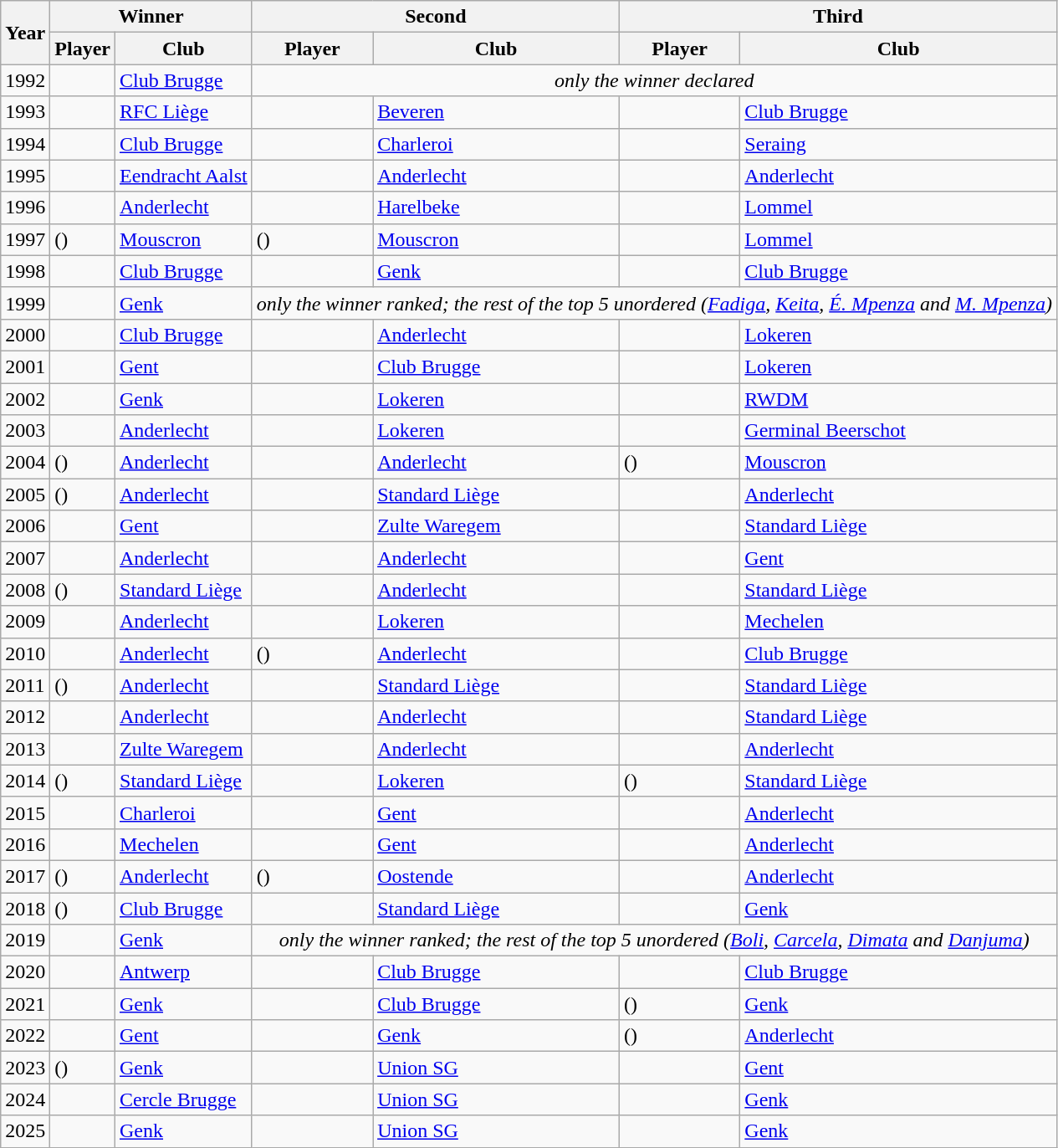<table class="wikitable sortable">
<tr>
<th rowspan="2">Year</th>
<th colspan="2">Winner</th>
<th colspan="2">Second</th>
<th colspan="2">Third</th>
</tr>
<tr>
<th>Player</th>
<th>Club</th>
<th>Player</th>
<th>Club</th>
<th>Player</th>
<th>Club</th>
</tr>
<tr>
<td>1992</td>
<td></td>
<td><a href='#'>Club Brugge</a></td>
<td colspan="4" align="center"><em>only the winner declared</em></td>
</tr>
<tr>
<td>1993</td>
<td></td>
<td><a href='#'>RFC Liège</a></td>
<td></td>
<td><a href='#'>Beveren</a></td>
<td></td>
<td><a href='#'>Club Brugge</a></td>
</tr>
<tr>
<td>1994</td>
<td></td>
<td><a href='#'>Club Brugge</a></td>
<td></td>
<td><a href='#'>Charleroi</a></td>
<td></td>
<td><a href='#'>Seraing</a></td>
</tr>
<tr>
<td>1995</td>
<td></td>
<td><a href='#'>Eendracht Aalst</a></td>
<td></td>
<td><a href='#'>Anderlecht</a></td>
<td></td>
<td><a href='#'>Anderlecht</a></td>
</tr>
<tr>
<td>1996</td>
<td></td>
<td><a href='#'>Anderlecht</a></td>
<td></td>
<td><a href='#'>Harelbeke</a></td>
<td></td>
<td><a href='#'>Lommel</a></td>
</tr>
<tr>
<td>1997</td>
<td> ()</td>
<td><a href='#'>Mouscron</a></td>
<td> ()</td>
<td><a href='#'>Mouscron</a></td>
<td></td>
<td><a href='#'>Lommel</a></td>
</tr>
<tr>
<td>1998</td>
<td></td>
<td><a href='#'>Club Brugge</a></td>
<td></td>
<td><a href='#'>Genk</a></td>
<td></td>
<td><a href='#'>Club Brugge</a></td>
</tr>
<tr>
<td>1999</td>
<td></td>
<td><a href='#'>Genk</a></td>
<td align=center colspan=4><em>only the winner ranked; the rest of the top 5 unordered (<a href='#'>Fadiga</a>, <a href='#'>Keita</a>, <a href='#'>É. Mpenza</a> and <a href='#'>M. Mpenza</a>)</em></td>
</tr>
<tr>
<td>2000</td>
<td></td>
<td><a href='#'>Club Brugge</a></td>
<td></td>
<td><a href='#'>Anderlecht</a></td>
<td></td>
<td><a href='#'>Lokeren</a></td>
</tr>
<tr>
<td>2001</td>
<td></td>
<td><a href='#'>Gent</a></td>
<td></td>
<td><a href='#'>Club Brugge</a></td>
<td></td>
<td><a href='#'>Lokeren</a></td>
</tr>
<tr>
<td>2002</td>
<td></td>
<td><a href='#'>Genk</a></td>
<td></td>
<td><a href='#'>Lokeren</a></td>
<td></td>
<td><a href='#'>RWDM</a></td>
</tr>
<tr>
<td>2003</td>
<td></td>
<td><a href='#'>Anderlecht</a></td>
<td></td>
<td><a href='#'>Lokeren</a></td>
<td></td>
<td><a href='#'>Germinal Beerschot</a></td>
</tr>
<tr>
<td>2004</td>
<td> ()</td>
<td><a href='#'>Anderlecht</a></td>
<td></td>
<td><a href='#'>Anderlecht</a></td>
<td> ()</td>
<td><a href='#'>Mouscron</a></td>
</tr>
<tr>
<td>2005</td>
<td> ()</td>
<td><a href='#'>Anderlecht</a></td>
<td></td>
<td><a href='#'>Standard Liège</a></td>
<td></td>
<td><a href='#'>Anderlecht</a></td>
</tr>
<tr>
<td>2006</td>
<td></td>
<td><a href='#'>Gent</a></td>
<td></td>
<td><a href='#'>Zulte Waregem</a></td>
<td></td>
<td><a href='#'>Standard Liège</a></td>
</tr>
<tr>
<td>2007</td>
<td></td>
<td><a href='#'>Anderlecht</a></td>
<td></td>
<td><a href='#'>Anderlecht</a></td>
<td></td>
<td><a href='#'>Gent</a></td>
</tr>
<tr>
<td>2008</td>
<td> ()</td>
<td><a href='#'>Standard Liège</a></td>
<td></td>
<td><a href='#'>Anderlecht</a></td>
<td></td>
<td><a href='#'>Standard Liège</a></td>
</tr>
<tr>
<td>2009</td>
<td></td>
<td><a href='#'>Anderlecht</a></td>
<td></td>
<td><a href='#'>Lokeren</a></td>
<td></td>
<td><a href='#'>Mechelen</a></td>
</tr>
<tr>
<td>2010</td>
<td></td>
<td><a href='#'>Anderlecht</a></td>
<td> ()</td>
<td><a href='#'>Anderlecht</a></td>
<td></td>
<td><a href='#'>Club Brugge</a></td>
</tr>
<tr>
<td>2011</td>
<td> ()</td>
<td><a href='#'>Anderlecht</a></td>
<td></td>
<td><a href='#'>Standard Liège</a></td>
<td></td>
<td><a href='#'>Standard Liège</a></td>
</tr>
<tr>
<td>2012</td>
<td></td>
<td><a href='#'>Anderlecht</a></td>
<td></td>
<td><a href='#'>Anderlecht</a></td>
<td></td>
<td><a href='#'>Standard Liège</a></td>
</tr>
<tr>
<td>2013</td>
<td></td>
<td><a href='#'>Zulte Waregem</a></td>
<td></td>
<td><a href='#'>Anderlecht</a></td>
<td></td>
<td><a href='#'>Anderlecht</a></td>
</tr>
<tr>
<td>2014</td>
<td>  ()</td>
<td><a href='#'>Standard Liège</a></td>
<td></td>
<td><a href='#'>Lokeren</a></td>
<td> ()</td>
<td><a href='#'>Standard Liège</a></td>
</tr>
<tr>
<td>2015</td>
<td></td>
<td><a href='#'>Charleroi</a></td>
<td></td>
<td><a href='#'>Gent</a></td>
<td></td>
<td><a href='#'>Anderlecht</a></td>
</tr>
<tr>
<td>2016</td>
<td></td>
<td><a href='#'>Mechelen</a></td>
<td></td>
<td><a href='#'>Gent</a></td>
<td></td>
<td><a href='#'>Anderlecht</a></td>
</tr>
<tr>
<td>2017</td>
<td> ()</td>
<td><a href='#'>Anderlecht</a></td>
<td> ()</td>
<td><a href='#'>Oostende</a></td>
<td></td>
<td><a href='#'>Anderlecht</a></td>
</tr>
<tr>
<td>2018</td>
<td> ()</td>
<td><a href='#'>Club Brugge</a></td>
<td></td>
<td><a href='#'>Standard Liège</a></td>
<td></td>
<td><a href='#'>Genk</a></td>
</tr>
<tr>
<td>2019</td>
<td></td>
<td><a href='#'>Genk</a></td>
<td colspan="4" align="center"><em>only the winner ranked; the rest of the top 5 unordered (<a href='#'>Boli</a>, <a href='#'>Carcela</a>, <a href='#'>Dimata</a> and <a href='#'>Danjuma</a>)</em></td>
</tr>
<tr>
<td>2020</td>
<td></td>
<td><a href='#'>Antwerp</a></td>
<td></td>
<td><a href='#'>Club Brugge</a></td>
<td></td>
<td><a href='#'>Club Brugge</a></td>
</tr>
<tr>
<td>2021</td>
<td></td>
<td><a href='#'>Genk</a></td>
<td></td>
<td><a href='#'>Club Brugge</a></td>
<td> ()</td>
<td><a href='#'>Genk</a></td>
</tr>
<tr>
<td>2022</td>
<td></td>
<td><a href='#'>Gent</a></td>
<td></td>
<td><a href='#'>Genk</a></td>
<td> ()</td>
<td><a href='#'>Anderlecht</a></td>
</tr>
<tr>
<td>2023</td>
<td> ()</td>
<td><a href='#'>Genk</a></td>
<td></td>
<td><a href='#'>Union SG</a></td>
<td></td>
<td><a href='#'>Gent</a></td>
</tr>
<tr>
<td>2024</td>
<td></td>
<td><a href='#'>Cercle Brugge</a></td>
<td></td>
<td><a href='#'>Union SG</a></td>
<td></td>
<td><a href='#'>Genk</a></td>
</tr>
<tr>
<td>2025</td>
<td></td>
<td><a href='#'>Genk</a></td>
<td></td>
<td><a href='#'>Union SG</a></td>
<td></td>
<td><a href='#'>Genk</a></td>
</tr>
</table>
